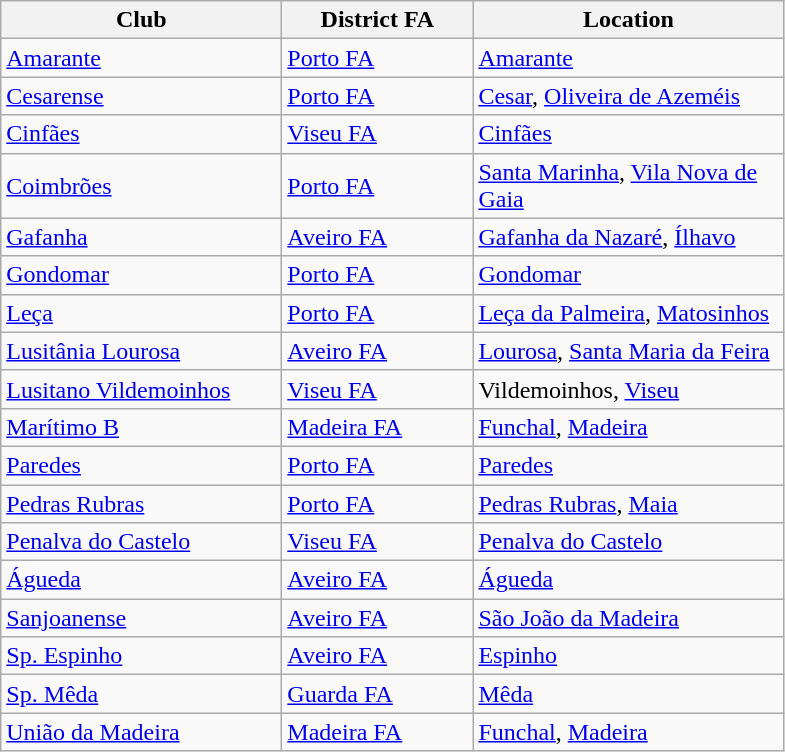<table class="wikitable sortable">
<tr>
<th width=180>Club</th>
<th width=120>District FA</th>
<th width=200>Location</th>
</tr>
<tr>
<td><a href='#'>Amarante</a></td>
<td><a href='#'>Porto FA</a></td>
<td><a href='#'>Amarante</a></td>
</tr>
<tr>
<td><a href='#'>Cesarense</a></td>
<td><a href='#'>Porto FA</a></td>
<td><a href='#'>Cesar</a>, <a href='#'>Oliveira de Azeméis</a></td>
</tr>
<tr>
<td><a href='#'>Cinfães</a></td>
<td><a href='#'>Viseu FA</a></td>
<td><a href='#'>Cinfães</a></td>
</tr>
<tr>
<td><a href='#'>Coimbrões</a></td>
<td><a href='#'>Porto FA</a></td>
<td><a href='#'>Santa Marinha</a>, <a href='#'>Vila Nova de Gaia</a></td>
</tr>
<tr>
<td><a href='#'>Gafanha</a></td>
<td><a href='#'>Aveiro FA</a></td>
<td><a href='#'>Gafanha da Nazaré</a>, <a href='#'>Ílhavo</a></td>
</tr>
<tr>
<td><a href='#'>Gondomar</a></td>
<td><a href='#'>Porto FA</a></td>
<td><a href='#'>Gondomar</a></td>
</tr>
<tr>
<td><a href='#'>Leça</a></td>
<td><a href='#'>Porto FA</a></td>
<td><a href='#'>Leça da Palmeira</a>, <a href='#'>Matosinhos</a></td>
</tr>
<tr>
<td><a href='#'>Lusitânia Lourosa</a></td>
<td><a href='#'>Aveiro FA</a></td>
<td><a href='#'>Lourosa</a>, <a href='#'>Santa Maria da Feira</a></td>
</tr>
<tr>
<td><a href='#'>Lusitano Vildemoinhos</a></td>
<td><a href='#'>Viseu FA</a></td>
<td>Vildemoinhos, <a href='#'>Viseu</a></td>
</tr>
<tr>
<td><a href='#'>Marítimo B</a></td>
<td><a href='#'>Madeira FA</a></td>
<td><a href='#'>Funchal</a>, <a href='#'>Madeira</a></td>
</tr>
<tr>
<td><a href='#'>Paredes</a></td>
<td><a href='#'>Porto FA</a></td>
<td><a href='#'>Paredes</a></td>
</tr>
<tr>
<td><a href='#'>Pedras Rubras</a></td>
<td><a href='#'>Porto FA</a></td>
<td><a href='#'>Pedras Rubras</a>, <a href='#'>Maia</a></td>
</tr>
<tr>
<td><a href='#'>Penalva do Castelo</a></td>
<td><a href='#'>Viseu FA</a></td>
<td><a href='#'>Penalva do Castelo</a></td>
</tr>
<tr>
<td><a href='#'>Águeda</a></td>
<td><a href='#'>Aveiro FA</a></td>
<td><a href='#'>Águeda</a></td>
</tr>
<tr>
<td><a href='#'>Sanjoanense</a></td>
<td><a href='#'>Aveiro FA</a></td>
<td><a href='#'>São João da Madeira</a></td>
</tr>
<tr>
<td><a href='#'>Sp. Espinho</a></td>
<td><a href='#'>Aveiro FA</a></td>
<td><a href='#'>Espinho</a></td>
</tr>
<tr>
<td><a href='#'>Sp. Mêda</a></td>
<td><a href='#'>Guarda FA</a></td>
<td><a href='#'>Mêda</a></td>
</tr>
<tr>
<td><a href='#'>União da Madeira</a></td>
<td><a href='#'>Madeira FA</a></td>
<td><a href='#'>Funchal</a>, <a href='#'>Madeira</a></td>
</tr>
</table>
